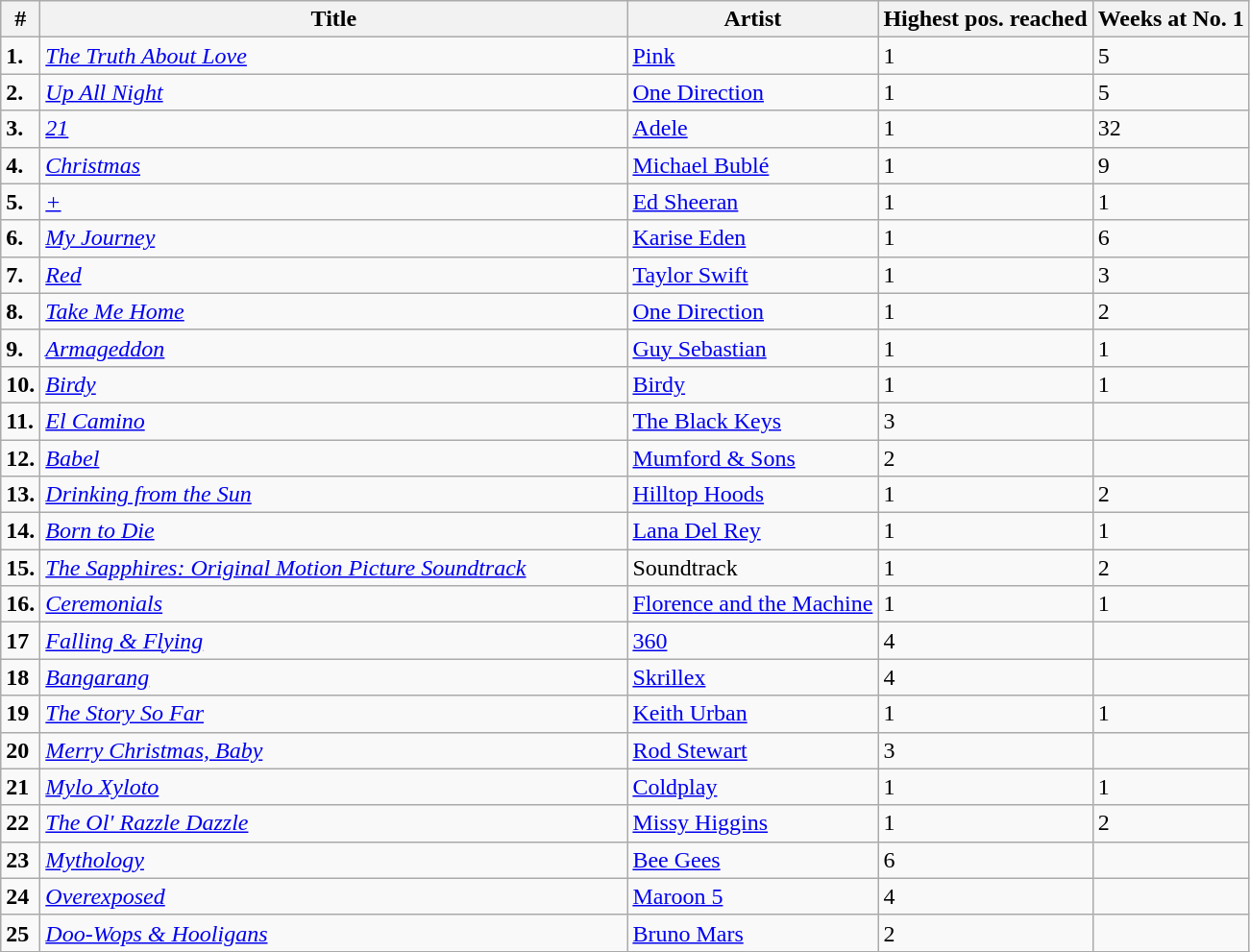<table class="wikitable">
<tr>
<th>#</th>
<th width="400">Title</th>
<th>Artist</th>
<th>Highest pos. reached</th>
<th>Weeks at No. 1</th>
</tr>
<tr>
<td><strong>1.</strong></td>
<td><em><a href='#'>The Truth About Love</a></em></td>
<td><a href='#'>Pink</a></td>
<td>1</td>
<td>5</td>
</tr>
<tr>
<td><strong>2.</strong></td>
<td><em><a href='#'>Up All Night</a></em></td>
<td><a href='#'>One Direction</a></td>
<td>1</td>
<td>5</td>
</tr>
<tr>
<td><strong>3.</strong></td>
<td><em><a href='#'>21</a></em></td>
<td><a href='#'>Adele</a></td>
<td>1</td>
<td>32</td>
</tr>
<tr>
<td><strong>4.</strong></td>
<td><em><a href='#'>Christmas</a></em></td>
<td><a href='#'>Michael Bublé</a></td>
<td>1</td>
<td>9</td>
</tr>
<tr>
<td><strong>5.</strong></td>
<td><em><a href='#'>+</a></em></td>
<td><a href='#'>Ed Sheeran</a></td>
<td>1</td>
<td>1</td>
</tr>
<tr>
<td><strong>6.</strong></td>
<td><em><a href='#'>My Journey</a></em></td>
<td><a href='#'>Karise Eden</a></td>
<td>1</td>
<td>6</td>
</tr>
<tr>
<td><strong>7.</strong></td>
<td><em><a href='#'>Red</a></em></td>
<td><a href='#'>Taylor Swift</a></td>
<td>1</td>
<td>3</td>
</tr>
<tr>
<td><strong>8.</strong></td>
<td><em><a href='#'>Take Me Home</a></em></td>
<td><a href='#'>One Direction</a></td>
<td>1</td>
<td>2</td>
</tr>
<tr>
<td><strong>9.</strong></td>
<td><em><a href='#'>Armageddon</a></em></td>
<td><a href='#'>Guy Sebastian</a></td>
<td>1</td>
<td>1</td>
</tr>
<tr>
<td><strong>10.</strong></td>
<td><em><a href='#'>Birdy</a></em></td>
<td><a href='#'>Birdy</a></td>
<td>1</td>
<td>1</td>
</tr>
<tr>
<td><strong>11.</strong></td>
<td><em><a href='#'>El Camino</a></em></td>
<td><a href='#'>The Black Keys</a></td>
<td>3</td>
<td></td>
</tr>
<tr>
<td><strong>12.</strong></td>
<td><em><a href='#'>Babel</a></em></td>
<td><a href='#'>Mumford & Sons</a></td>
<td>2</td>
<td></td>
</tr>
<tr>
<td><strong>13.</strong></td>
<td><em><a href='#'>Drinking from the Sun</a></em></td>
<td><a href='#'>Hilltop Hoods</a></td>
<td>1</td>
<td>2</td>
</tr>
<tr>
<td><strong>14.</strong></td>
<td><em><a href='#'>Born to Die</a></em></td>
<td><a href='#'>Lana Del Rey</a></td>
<td>1</td>
<td>1</td>
</tr>
<tr>
<td><strong>15.</strong></td>
<td><em><a href='#'>The Sapphires: Original Motion Picture Soundtrack</a></em></td>
<td>Soundtrack</td>
<td>1</td>
<td>2</td>
</tr>
<tr>
<td><strong>16.</strong></td>
<td><em><a href='#'>Ceremonials</a></em></td>
<td><a href='#'>Florence and the Machine</a></td>
<td>1</td>
<td>1</td>
</tr>
<tr>
<td><strong>17</strong></td>
<td><em><a href='#'>Falling & Flying</a></em></td>
<td><a href='#'>360</a></td>
<td>4</td>
<td></td>
</tr>
<tr>
<td><strong>18</strong></td>
<td><em><a href='#'>Bangarang</a></em></td>
<td><a href='#'>Skrillex</a></td>
<td>4</td>
<td></td>
</tr>
<tr>
<td><strong>19</strong></td>
<td><em><a href='#'>The Story So Far</a></em></td>
<td><a href='#'>Keith Urban</a></td>
<td>1</td>
<td>1</td>
</tr>
<tr>
<td><strong>20</strong></td>
<td><em><a href='#'>Merry Christmas, Baby</a></em></td>
<td><a href='#'>Rod Stewart</a></td>
<td>3</td>
<td></td>
</tr>
<tr>
<td><strong>21</strong></td>
<td><em><a href='#'>Mylo Xyloto</a></em></td>
<td><a href='#'>Coldplay</a></td>
<td>1</td>
<td>1</td>
</tr>
<tr>
<td><strong>22</strong></td>
<td><em><a href='#'>The Ol' Razzle Dazzle</a></em></td>
<td><a href='#'>Missy Higgins</a></td>
<td>1</td>
<td>2</td>
</tr>
<tr>
<td><strong>23</strong></td>
<td><em><a href='#'>Mythology</a></em></td>
<td><a href='#'>Bee Gees</a></td>
<td>6</td>
<td></td>
</tr>
<tr>
<td><strong>24</strong></td>
<td><em><a href='#'>Overexposed</a></em></td>
<td><a href='#'>Maroon 5</a></td>
<td>4</td>
<td></td>
</tr>
<tr>
<td><strong>25</strong></td>
<td><em><a href='#'>Doo-Wops & Hooligans</a></em></td>
<td><a href='#'>Bruno Mars</a></td>
<td>2</td>
<td></td>
</tr>
<tr>
</tr>
</table>
